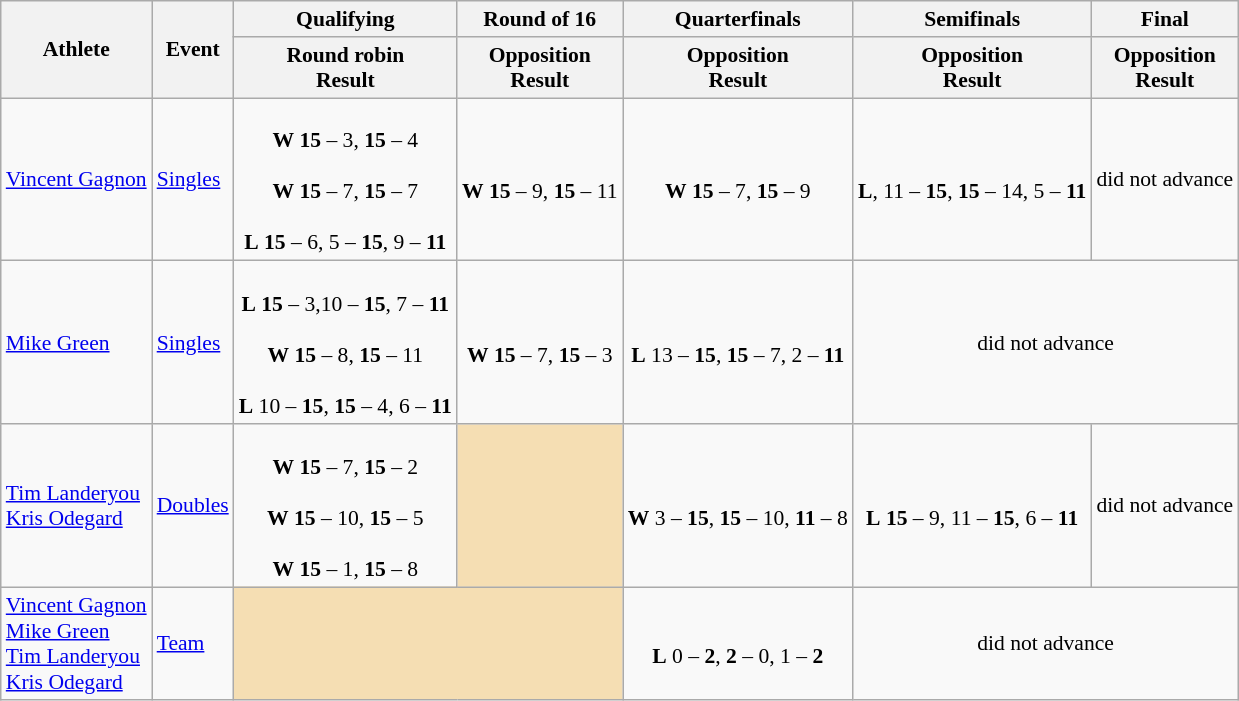<table class="wikitable" style="font-size:90%">
<tr>
<th rowspan="2">Athlete</th>
<th rowspan="2">Event</th>
<th>Qualifying</th>
<th>Round of 16</th>
<th>Quarterfinals</th>
<th>Semifinals</th>
<th>Final</th>
</tr>
<tr>
<th>Round robin<br>Result</th>
<th>Opposition<br>Result</th>
<th>Opposition<br>Result</th>
<th>Opposition<br>Result</th>
<th>Opposition<br>Result</th>
</tr>
<tr>
<td><a href='#'>Vincent Gagnon</a></td>
<td><a href='#'>Singles</a></td>
<td align=center><br><strong>W</strong> <strong>15</strong> – 3, <strong>15</strong> – 4<br><br><strong>W</strong> <strong>15</strong> – 7, <strong>15</strong> – 7<br><br><strong>L</strong> <strong>15</strong> – 6, 5 – <strong>15</strong>, 9 – <strong>11</strong></td>
<td align=center><br><strong>W</strong> <strong>15</strong> – 9, <strong>15</strong> – 11</td>
<td align=center><br><strong>W</strong> <strong>15</strong> – 7, <strong>15</strong> – 9</td>
<td align=center><br><strong>L</strong>, 11 – <strong>15</strong>, <strong>15</strong> – 14, 5 – <strong>11</strong><br></td>
<td align="center" colspan="7">did not advance</td>
</tr>
<tr>
<td><a href='#'>Mike Green</a></td>
<td><a href='#'>Singles</a></td>
<td align=center><br><strong>L</strong> <strong>15</strong> – 3,10 – <strong>15</strong>, 7 – <strong>11</strong><br><br><strong>W</strong> <strong>15</strong> – 8, <strong>15</strong> – 11<br><br><strong>L</strong> 10 – <strong>15</strong>, <strong>15</strong> – 4, 6 – <strong>11</strong></td>
<td align=center><br><strong>W</strong> <strong>15</strong> – 7, <strong>15</strong> – 3</td>
<td align=center><br><strong>L</strong> 13 – <strong>15</strong>, <strong>15</strong> – 7, 2 – <strong>11</strong></td>
<td align="center" colspan="7">did not advance</td>
</tr>
<tr>
<td><a href='#'>Tim Landeryou</a><br><a href='#'>Kris Odegard</a></td>
<td><a href='#'>Doubles</a></td>
<td align=center><br><strong>W</strong> <strong>15</strong> – 7, <strong>15</strong> – 2<br><br><strong>W</strong> <strong>15</strong> – 10, <strong>15</strong> – 5<br><br><strong>W</strong> <strong>15</strong> – 1, <strong>15</strong> – 8</td>
<td align=center bgcolor=wheat></td>
<td align=center><br><strong>W</strong> 3 – <strong>15</strong>, <strong>15</strong> – 10, <strong>11</strong> – 8</td>
<td align=center><br><strong>L</strong> <strong>15</strong> – 9, 11 – <strong>15</strong>, 6 – <strong>11</strong><br></td>
<td align="center" colspan="7">did not advance</td>
</tr>
<tr>
<td><a href='#'>Vincent Gagnon</a><br><a href='#'>Mike Green</a><br><a href='#'>Tim Landeryou</a><br><a href='#'>Kris Odegard</a></td>
<td><a href='#'>Team</a></td>
<td colspan= 2 bgcolor="wheat"></td>
<td align=center><br><strong>L</strong> 0 – <strong>2</strong>, <strong>2</strong> – 0, 1 – <strong>2</strong></td>
<td align="center" colspan="7">did not advance</td>
</tr>
</table>
